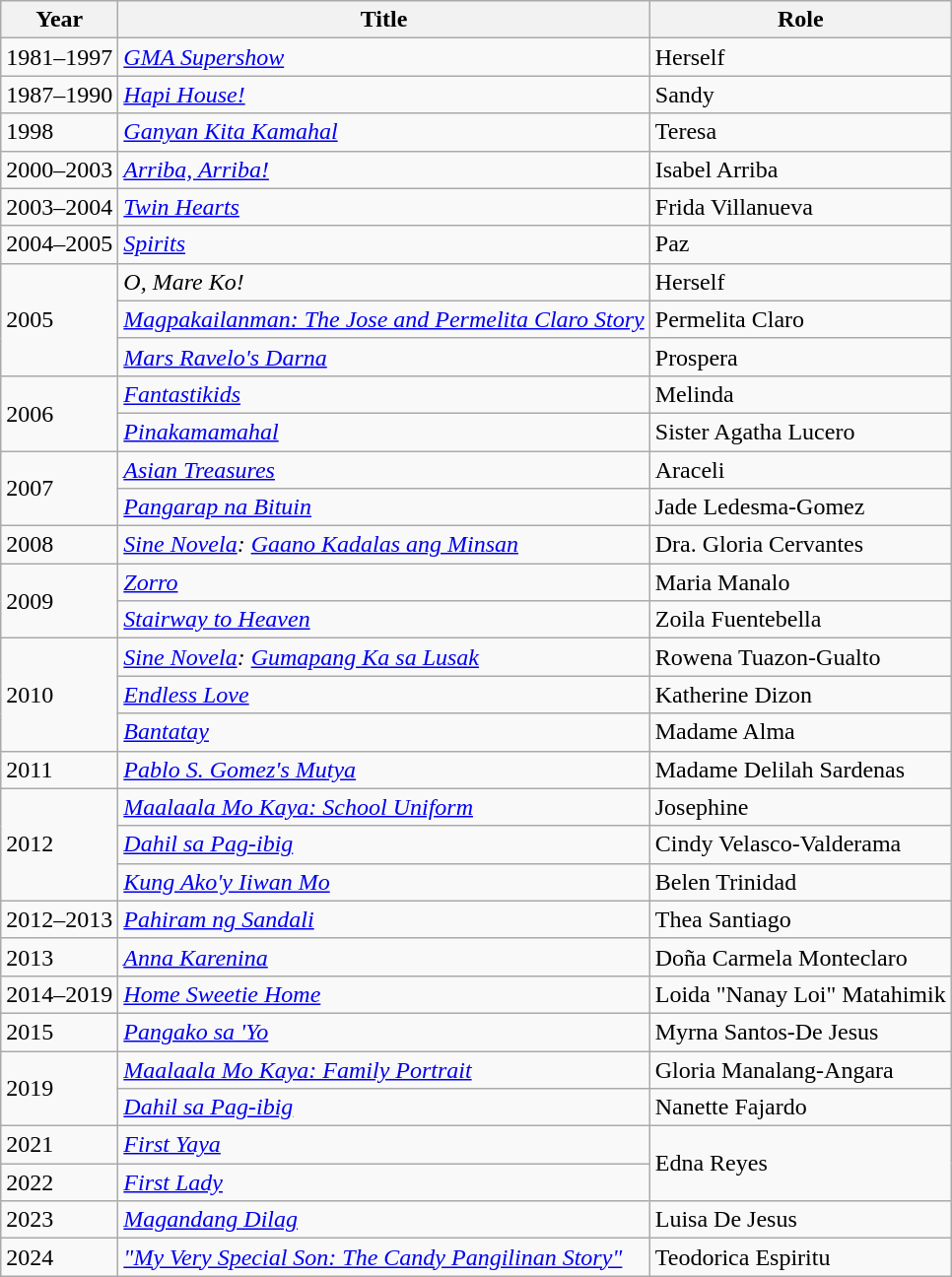<table class="wikitable sortable">
<tr>
<th>Year</th>
<th>Title</th>
<th>Role</th>
</tr>
<tr>
<td>1981–1997</td>
<td><em><a href='#'>GMA Supershow</a></em></td>
<td>Herself</td>
</tr>
<tr>
<td>1987–1990</td>
<td><em><a href='#'>Hapi House!</a></em></td>
<td>Sandy</td>
</tr>
<tr>
<td>1998</td>
<td><em><a href='#'>Ganyan Kita Kamahal</a></em></td>
<td>Teresa</td>
</tr>
<tr>
<td>2000–2003</td>
<td><em><a href='#'>Arriba, Arriba!</a></em></td>
<td>Isabel Arriba</td>
</tr>
<tr>
<td>2003–2004</td>
<td><em><a href='#'>Twin Hearts</a></em></td>
<td>Frida Villanueva</td>
</tr>
<tr>
<td>2004–2005</td>
<td><em><a href='#'>Spirits</a></em></td>
<td>Paz</td>
</tr>
<tr>
<td rowspan="3">2005</td>
<td><em>O, Mare Ko!</em></td>
<td>Herself</td>
</tr>
<tr>
<td><em><a href='#'>Magpakailanman: The Jose and Permelita Claro Story</a></em></td>
<td>Permelita Claro</td>
</tr>
<tr>
<td><em><a href='#'>Mars Ravelo's Darna</a></em></td>
<td>Prospera</td>
</tr>
<tr>
<td rowspan="2">2006</td>
<td><em><a href='#'>Fantastikids</a></em></td>
<td>Melinda</td>
</tr>
<tr>
<td><em><a href='#'>Pinakamamahal</a></em></td>
<td>Sister Agatha Lucero</td>
</tr>
<tr>
<td rowspan="2">2007</td>
<td><em><a href='#'>Asian Treasures</a></em></td>
<td>Araceli</td>
</tr>
<tr>
<td><em><a href='#'>Pangarap na Bituin</a></em></td>
<td>Jade Ledesma-Gomez</td>
</tr>
<tr>
<td>2008</td>
<td><em><a href='#'>Sine Novela</a>: <a href='#'>Gaano Kadalas ang Minsan</a></em></td>
<td>Dra. Gloria Cervantes</td>
</tr>
<tr>
<td rowspan="2">2009</td>
<td><em><a href='#'>Zorro</a></em></td>
<td>Maria Manalo</td>
</tr>
<tr>
<td><em><a href='#'>Stairway to Heaven</a></em></td>
<td>Zoila Fuentebella</td>
</tr>
<tr>
<td rowspan="3">2010</td>
<td><em><a href='#'>Sine Novela</a>: <a href='#'>Gumapang Ka sa Lusak</a></em></td>
<td>Rowena Tuazon-Gualto</td>
</tr>
<tr>
<td><em><a href='#'>Endless Love</a></em></td>
<td>Katherine Dizon</td>
</tr>
<tr>
<td><em><a href='#'>Bantatay</a></em></td>
<td>Madame Alma</td>
</tr>
<tr>
<td>2011</td>
<td><em><a href='#'>Pablo S. Gomez's Mutya</a></em></td>
<td>Madame Delilah Sardenas</td>
</tr>
<tr>
<td rowspan="3">2012</td>
<td><em><a href='#'>Maalaala Mo Kaya: School Uniform</a></em></td>
<td>Josephine</td>
</tr>
<tr>
<td><em><a href='#'>Dahil sa Pag-ibig</a></em></td>
<td>Cindy Velasco-Valderama</td>
</tr>
<tr>
<td><em><a href='#'>Kung Ako'y Iiwan Mo</a></em></td>
<td>Belen Trinidad</td>
</tr>
<tr>
<td>2012–2013</td>
<td><em><a href='#'>Pahiram ng Sandali</a></em></td>
<td>Thea Santiago</td>
</tr>
<tr>
<td>2013</td>
<td><em><a href='#'>Anna Karenina</a></em></td>
<td>Doña Carmela Monteclaro</td>
</tr>
<tr>
<td>2014–2019</td>
<td><em><a href='#'>Home Sweetie Home</a></em></td>
<td>Loida "Nanay Loi" Matahimik</td>
</tr>
<tr>
<td>2015</td>
<td><em><a href='#'>Pangako sa 'Yo</a></em></td>
<td>Myrna Santos-De Jesus</td>
</tr>
<tr>
<td rowspan="2">2019</td>
<td><em><a href='#'>Maalaala Mo Kaya: Family Portrait</a></em></td>
<td>Gloria Manalang-Angara</td>
</tr>
<tr>
<td><em><a href='#'>Dahil sa Pag-ibig</a></em></td>
<td>Nanette Fajardo</td>
</tr>
<tr>
<td>2021</td>
<td><em><a href='#'>First Yaya</a></em></td>
<td rowspan="2">Edna Reyes</td>
</tr>
<tr>
<td>2022</td>
<td><em><a href='#'>First Lady</a></em></td>
</tr>
<tr>
<td>2023</td>
<td><em><a href='#'>Magandang Dilag</a></em></td>
<td>Luisa De Jesus</td>
</tr>
<tr>
<td>2024</td>
<td><a href='#'><em>"My Very Special Son: The Candy Pangilinan Story"</em></a></td>
<td>Teodorica Espiritu</td>
</tr>
</table>
